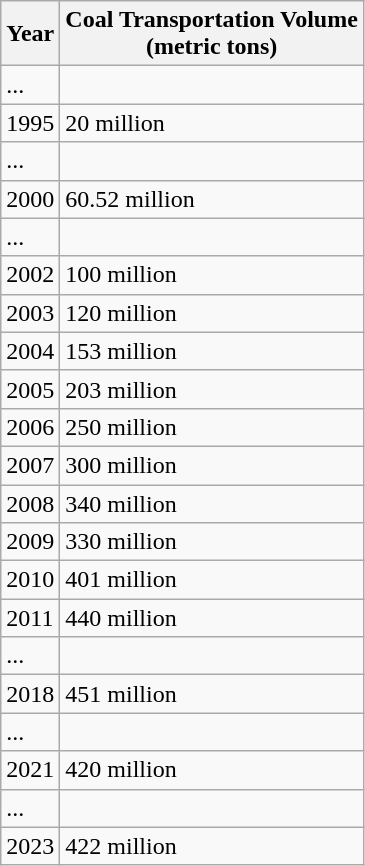<table class="wikitable" border="1">
<tr>
<th>Year</th>
<th>Coal Transportation Volume<br>(metric tons)</th>
</tr>
<tr>
<td>...</td>
<td></td>
</tr>
<tr>
<td>1995</td>
<td>20 million</td>
</tr>
<tr>
<td>...</td>
<td></td>
</tr>
<tr>
<td>2000</td>
<td>60.52 million</td>
</tr>
<tr>
<td>...</td>
<td></td>
</tr>
<tr>
<td>2002</td>
<td>100 million</td>
</tr>
<tr>
<td>2003</td>
<td>120 million</td>
</tr>
<tr>
<td>2004</td>
<td>153 million</td>
</tr>
<tr>
<td>2005</td>
<td>203 million</td>
</tr>
<tr>
<td>2006</td>
<td>250 million</td>
</tr>
<tr>
<td>2007</td>
<td>300 million</td>
</tr>
<tr>
<td>2008</td>
<td>340 million</td>
</tr>
<tr>
<td>2009</td>
<td>330 million</td>
</tr>
<tr>
<td>2010</td>
<td>401 million</td>
</tr>
<tr>
<td>2011</td>
<td>440 million</td>
</tr>
<tr>
<td>...</td>
<td></td>
</tr>
<tr>
<td>2018</td>
<td>451 million</td>
</tr>
<tr>
<td>...</td>
<td></td>
</tr>
<tr>
<td>2021</td>
<td>420 million</td>
</tr>
<tr>
<td>...</td>
<td></td>
</tr>
<tr>
<td>2023</td>
<td>422 million</td>
</tr>
</table>
